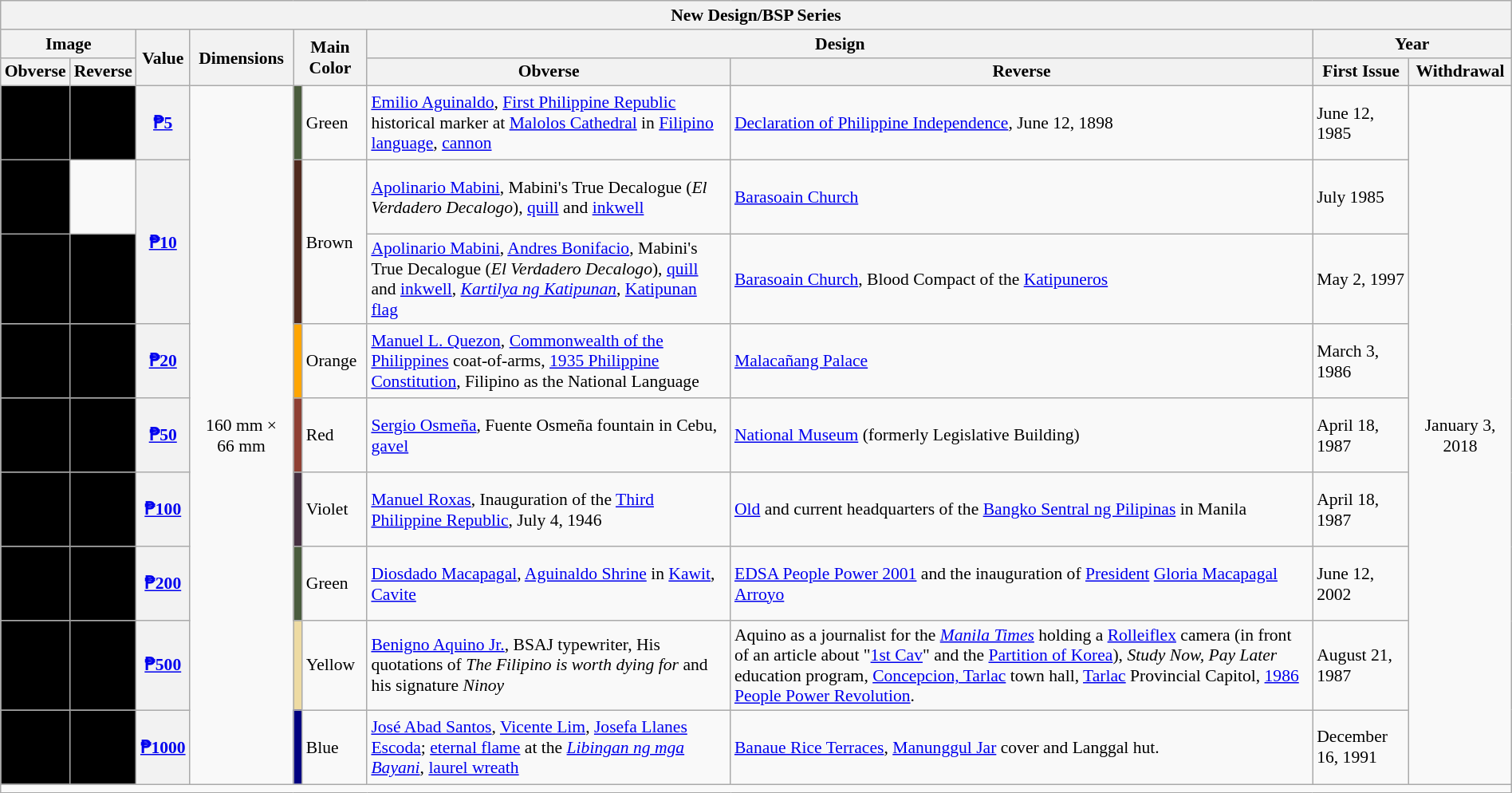<table class="wikitable"  style="margin:auto; font-size:90%;">
<tr>
<th colspan="10">New Design/BSP Series</th>
</tr>
<tr>
<th colspan="2">Image</th>
<th rowspan="2">Value</th>
<th rowspan="2">Dimensions</th>
<th rowspan="2" colspan="2">Main Color</th>
<th colspan="2">Design</th>
<th colspan="2">Year</th>
</tr>
<tr>
<th>Obverse</th>
<th>Reverse</th>
<th>Obverse</th>
<th>Reverse</th>
<th>First Issue</th>
<th>Withdrawal</th>
</tr>
<tr style="height:62px">
<td style="text-align:center;" bgcolor="#000000"></td>
<td style="text-align:center;" bgcolor="#000000"></td>
<th><a href='#'>₱5</a><span></span></th>
<td rowspan="9" style="text-align:center;">160 mm × 66 mm</td>
<td style="text-align:center; background:#4A5C3D;"></td>
<td>Green</td>
<td><a href='#'>Emilio Aguinaldo</a>, <a href='#'>First Philippine Republic</a> historical marker at <a href='#'>Malolos Cathedral</a> in <a href='#'>Filipino language</a>, <a href='#'>cannon</a></td>
<td><a href='#'>Declaration of Philippine Independence</a>, June 12, 1898</td>
<td>June 12, 1985</td>
<td rowspan="9" style="text-align:center;">January 3, 2018</td>
</tr>
<tr style="height:62px">
<td style="text-align:center;" bgcolor="#000000"></td>
<td style="text-align:center;"></td>
<th rowspan="2"><a href='#'>₱10</a><span></span></th>
<td rowspan="2" style="text-align:center; background:#502a1e;"></td>
<td rowspan="2">Brown</td>
<td><a href='#'>Apolinario Mabini</a>, Mabini's True Decalogue (<em>El Verdadero Decalogo</em>), <a href='#'>quill</a> and <a href='#'>inkwell</a></td>
<td><a href='#'>Barasoain Church</a></td>
<td>July 1985</td>
</tr>
<tr style="height:62px">
<td style="text-align:center;" bgcolor="#000000"></td>
<td style="text-align:center;" bgcolor="#000000"></td>
<td><a href='#'>Apolinario Mabini</a>, <a href='#'>Andres Bonifacio</a>, Mabini's True Decalogue (<em>El Verdadero Decalogo</em>), <a href='#'>quill</a> and <a href='#'>inkwell</a>, <em><a href='#'>Kartilya ng Katipunan</a></em>, <a href='#'>Katipunan flag</a></td>
<td><a href='#'>Barasoain Church</a>, Blood Compact of the <a href='#'>Katipuneros</a></td>
<td>May 2, 1997</td>
</tr>
<tr style="height:62px">
<td style="text-align:center;" bgcolor="#000000"></td>
<td style="text-align:center;" bgcolor="#000000"></td>
<th><a href='#'>₱20</a><span></span></th>
<td style="text-align:center; background:orange;"></td>
<td>Orange</td>
<td><a href='#'>Manuel L. Quezon</a>, <a href='#'>Commonwealth of the Philippines</a> coat-of-arms, <a href='#'>1935 Philippine Constitution</a>, Filipino as the National Language</td>
<td><a href='#'>Malacañang Palace</a></td>
<td>March 3, 1986</td>
</tr>
<tr style="height:62px">
<td style="text-align:center;" bgcolor="#000000"></td>
<td style="text-align:center;" bgcolor="#000000"></td>
<th><a href='#'>₱50</a><span></span></th>
<td style="text-align:center; background:#8F4034;"></td>
<td>Red</td>
<td><a href='#'>Sergio Osmeña</a>, Fuente Osmeña fountain in Cebu, <a href='#'>gavel</a></td>
<td><a href='#'>National Museum</a> (formerly Legislative Building)</td>
<td>April 18, 1987</td>
</tr>
<tr style="height:62px">
<td style="text-align:center;" bgcolor="#000000"></td>
<td style="text-align:center;" bgcolor="#000000"></td>
<th><a href='#'>₱100</a><span></span></th>
<td style="text-align:center; background:#463041 ;"></td>
<td>Violet</td>
<td><a href='#'>Manuel Roxas</a>, Inauguration of the <a href='#'>Third Philippine Republic</a>, July 4, 1946</td>
<td><a href='#'>Old</a> and current headquarters of the <a href='#'>Bangko Sentral ng Pilipinas</a> in Manila</td>
<td>April 18, 1987</td>
</tr>
<tr style="height:62px">
<td style="text-align:center;" bgcolor="#000000"></td>
<td style="text-align:center;" bgcolor="#000000"></td>
<th><a href='#'>₱200</a><span></span></th>
<td style="text-align:center; background:#4A5C3D;"></td>
<td>Green</td>
<td><a href='#'>Diosdado Macapagal</a>, <a href='#'>Aguinaldo Shrine</a> in <a href='#'>Kawit</a>, <a href='#'>Cavite</a></td>
<td><a href='#'>EDSA People Power 2001</a> and the inauguration of <a href='#'>President</a> <a href='#'>Gloria Macapagal Arroyo</a></td>
<td>June 12, 2002</td>
</tr>
<tr style="height:62px">
<td style="text-align:center;" bgcolor="#000000"></td>
<td style="text-align:center;" bgcolor="#000000"></td>
<th><a href='#'>₱500</a><span></span></th>
<td style="text-align:center; background:#eedba3;"></td>
<td>Yellow</td>
<td><a href='#'>Benigno Aquino Jr.</a>, BSAJ typewriter, His quotations of <em>The Filipino is worth dying for</em> and his signature <em>Ninoy</em></td>
<td>Aquino as a journalist for the <em><a href='#'>Manila Times</a></em> holding a <a href='#'>Rolleiflex</a> camera (in front of an article about "<a href='#'>1st Cav</a>" and the <a href='#'>Partition of Korea</a>), <em>Study Now, Pay Later</em> education program, <a href='#'>Concepcion, Tarlac</a> town hall, <a href='#'>Tarlac</a> Provincial Capitol, <a href='#'>1986 People Power Revolution</a>.</td>
<td>August 21, 1987</td>
</tr>
<tr style="height:62px">
<td style="text-align:center;" bgcolor="#000000"></td>
<td style="text-align:center;" bgcolor="#000000"></td>
<th><a href='#'>₱1000</a><span></span></th>
<td style="text-align:center; background:#000080;"></td>
<td>Blue</td>
<td><a href='#'>José Abad Santos</a>, <a href='#'>Vicente Lim</a>, <a href='#'>Josefa Llanes Escoda</a>; <a href='#'>eternal flame</a> at the <em><a href='#'>Libingan ng mga Bayani</a></em>, <a href='#'>laurel wreath</a></td>
<td><a href='#'>Banaue Rice Terraces</a>, <a href='#'>Manunggul Jar</a> cover and Langgal hut.</td>
<td>December 16, 1991</td>
</tr>
<tr>
<td colspan="10"></td>
</tr>
</table>
